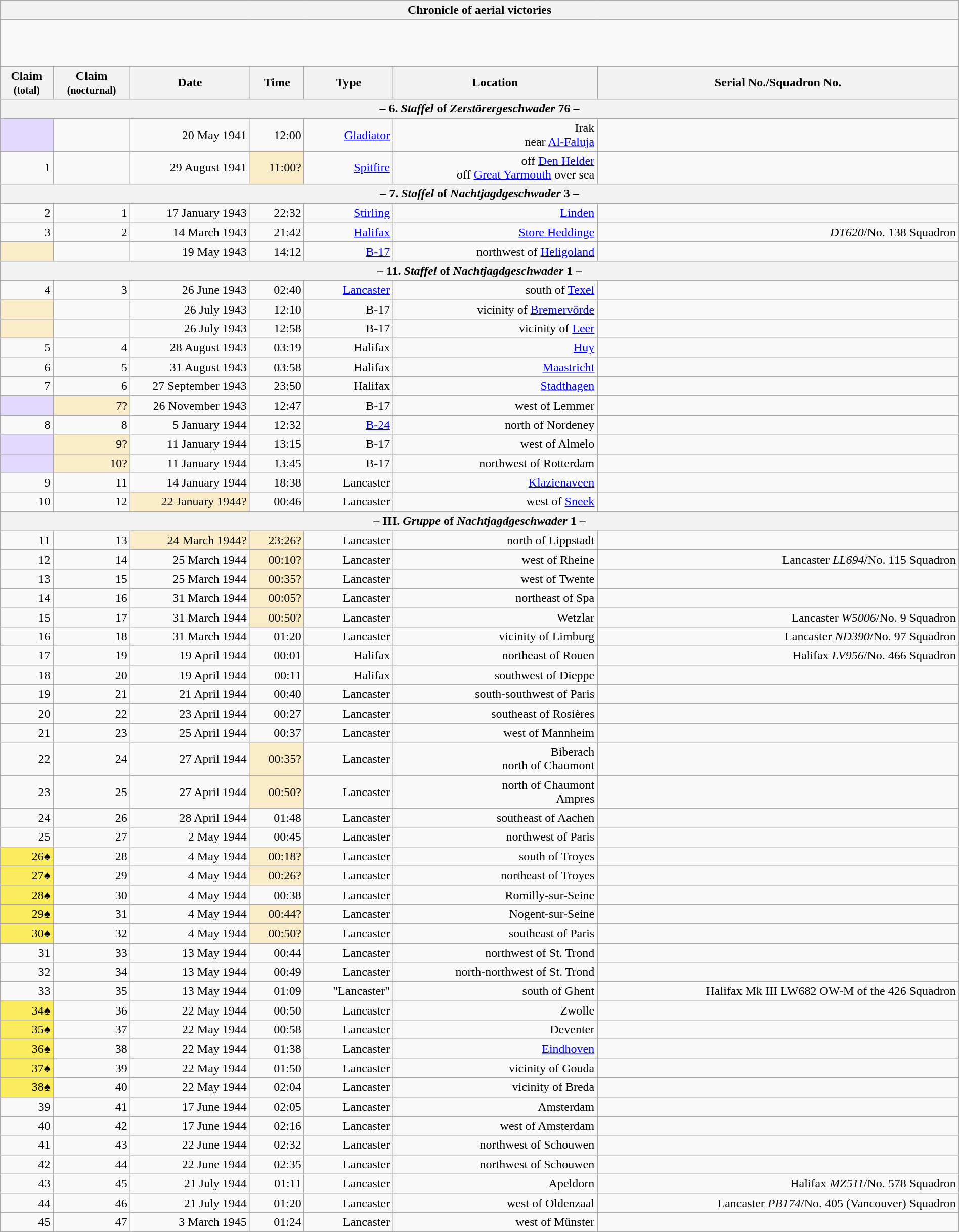<table class="wikitable plainrowheaders collapsible collapsed" style="margin-left: auto; margin-right: auto; border: none; text-align:right; width: 100%;">
<tr>
<th colspan="7">Chronicle of aerial victories</th>
</tr>
<tr>
<td colspan="7" style="text-align: left;"><br><br>
<br>
</td>
</tr>
<tr>
<th scope="col">Claim<br><small>(total)</small></th>
<th scope="col">Claim<br><small>(nocturnal)</small></th>
<th scope="col" style="width:150px">Date</th>
<th scope="col">Time</th>
<th scope="col">Type</th>
<th scope="col">Location</th>
<th scope="col">Serial No./Squadron No.</th>
</tr>
<tr>
<th colspan="7">– 6. <em>Staffel</em> of <em>Zerstörergeschwader</em> 76 –</th>
</tr>
<tr>
<td style="background:#e3d9ff;"></td>
<td></td>
<td>20 May 1941</td>
<td>12:00</td>
<td><a href='#'>Gladiator</a></td>
<td>Irak<br>near <a href='#'>Al-Faluja</a></td>
<td></td>
</tr>
<tr>
<td>1</td>
<td></td>
<td>29 August 1941</td>
<td style="background:#faecc8">11:00?</td>
<td><a href='#'>Spitfire</a></td>
<td>off <a href='#'>Den Helder</a><br>off <a href='#'>Great Yarmouth</a> over sea</td>
<td></td>
</tr>
<tr>
<th colspan="7">– 7. <em>Staffel</em> of <em>Nachtjagdgeschwader</em> 3 –</th>
</tr>
<tr>
<td>2</td>
<td>1</td>
<td>17 January 1943</td>
<td>22:32</td>
<td><a href='#'>Stirling</a></td>
<td><a href='#'>Linden</a></td>
<td></td>
</tr>
<tr>
<td>3</td>
<td>2</td>
<td>14 March 1943</td>
<td>21:42</td>
<td><a href='#'>Halifax</a></td>
<td><a href='#'>Store Heddinge</a></td>
<td><em>DT620</em>/No. 138 Squadron</td>
</tr>
<tr>
<td style="background:#faecc8"></td>
<td></td>
<td>19 May 1943</td>
<td>14:12</td>
<td><a href='#'>B-17</a></td>
<td> northwest of <a href='#'>Heligoland</a></td>
<td></td>
</tr>
<tr>
<th colspan="7">– 11. <em>Staffel</em> of <em>Nachtjagdgeschwader</em> 1 –</th>
</tr>
<tr>
<td>4</td>
<td>3</td>
<td>26 June 1943</td>
<td>02:40</td>
<td><a href='#'>Lancaster</a></td>
<td>south of <a href='#'>Texel</a></td>
<td></td>
</tr>
<tr>
<td style="background:#faecc8"></td>
<td></td>
<td>26 July 1943</td>
<td>12:10</td>
<td>B-17</td>
<td>vicinity of <a href='#'>Bremervörde</a></td>
<td></td>
</tr>
<tr>
<td style="background:#faecc8"></td>
<td></td>
<td>26 July 1943</td>
<td>12:58</td>
<td>B-17</td>
<td>vicinity of <a href='#'>Leer</a></td>
<td></td>
</tr>
<tr>
<td>5</td>
<td>4</td>
<td>28 August 1943</td>
<td>03:19</td>
<td>Halifax</td>
<td><a href='#'>Huy</a></td>
<td></td>
</tr>
<tr>
<td>6</td>
<td>5</td>
<td>31 August 1943</td>
<td>03:58</td>
<td>Halifax</td>
<td><a href='#'>Maastricht</a></td>
<td></td>
</tr>
<tr>
<td>7</td>
<td>6</td>
<td>27 September 1943</td>
<td>23:50</td>
<td>Halifax</td>
<td><a href='#'>Stadthagen</a></td>
<td></td>
</tr>
<tr>
<td style="background:#e3d9ff;"></td>
<td style="background:#faecc8">7?</td>
<td>26 November 1943</td>
<td>12:47</td>
<td>B-17</td>
<td>west of Lemmer</td>
<td></td>
</tr>
<tr>
<td>8</td>
<td>8</td>
<td>5 January 1944</td>
<td>12:32</td>
<td><a href='#'>B-24</a></td>
<td> north of Nordeney</td>
<td></td>
</tr>
<tr>
<td style="background:#e3d9ff;"></td>
<td style="background:#faecc8">9?</td>
<td>11 January 1944</td>
<td>13:15</td>
<td>B-17</td>
<td> west of Almelo</td>
<td></td>
</tr>
<tr>
<td style="background:#e3d9ff;"></td>
<td style="background:#faecc8">10?</td>
<td>11 January 1944</td>
<td>13:45</td>
<td>B-17</td>
<td>northwest of Rotterdam</td>
<td></td>
</tr>
<tr>
<td>9</td>
<td>11</td>
<td>14 January 1944</td>
<td>18:38</td>
<td>Lancaster</td>
<td><a href='#'>Klazienaveen</a></td>
<td></td>
</tr>
<tr>
<td>10</td>
<td>12</td>
<td style="background:#faecc8">22 January 1944?</td>
<td>00:46</td>
<td>Lancaster</td>
<td> west of <a href='#'>Sneek</a></td>
<td></td>
</tr>
<tr>
<th colspan="7">– III. <em>Gruppe</em> of <em>Nachtjagdgeschwader</em> 1 –</th>
</tr>
<tr>
<td>11</td>
<td>13</td>
<td style="background:#faecc8">24 March 1944?</td>
<td style="background:#faecc8">23:26?</td>
<td>Lancaster</td>
<td>north of Lippstadt</td>
<td></td>
</tr>
<tr>
<td>12</td>
<td>14</td>
<td>25 March 1944</td>
<td style="background:#faecc8">00:10?</td>
<td>Lancaster</td>
<td> west of Rheine</td>
<td>Lancaster <em>LL694</em>/No. 115 Squadron</td>
</tr>
<tr>
<td>13</td>
<td>15</td>
<td>25 March 1944</td>
<td style="background:#faecc8">00:35?</td>
<td>Lancaster</td>
<td> west of Twente</td>
<td></td>
</tr>
<tr>
<td>14</td>
<td>16</td>
<td>31 March 1944</td>
<td style="background:#faecc8">00:05?</td>
<td>Lancaster</td>
<td>northeast of Spa</td>
<td></td>
</tr>
<tr>
<td>15</td>
<td>17</td>
<td>31 March 1944</td>
<td style="background:#faecc8">00:50?</td>
<td>Lancaster</td>
<td>Wetzlar</td>
<td>Lancaster <em>W5006</em>/No. 9 Squadron</td>
</tr>
<tr>
<td>16</td>
<td>18</td>
<td>31 March 1944</td>
<td>01:20</td>
<td>Lancaster</td>
<td>vicinity of Limburg</td>
<td>Lancaster <em>ND390</em>/No. 97 Squadron</td>
</tr>
<tr>
<td>17</td>
<td>19</td>
<td>19 April 1944</td>
<td>00:01</td>
<td>Halifax</td>
<td> northeast of Rouen</td>
<td>Halifax <em>LV956</em>/No. 466 Squadron</td>
</tr>
<tr>
<td>18</td>
<td>20</td>
<td>19 April 1944</td>
<td>00:11</td>
<td>Halifax</td>
<td>southwest of Dieppe</td>
<td></td>
</tr>
<tr>
<td>19</td>
<td>21</td>
<td>21 April 1944</td>
<td>00:40</td>
<td>Lancaster</td>
<td> south-southwest of Paris</td>
<td></td>
</tr>
<tr>
<td>20</td>
<td>22</td>
<td>23 April 1944</td>
<td>00:27</td>
<td>Lancaster</td>
<td> southeast of Rosières</td>
<td></td>
</tr>
<tr>
<td>21</td>
<td>23</td>
<td>25 April 1944</td>
<td>00:37</td>
<td>Lancaster</td>
<td> west of Mannheim</td>
<td></td>
</tr>
<tr>
<td>22</td>
<td>24</td>
<td>27 April 1944</td>
<td style="background:#faecc8">00:35?</td>
<td>Lancaster</td>
<td>Biberach<br>north of Chaumont</td>
<td></td>
</tr>
<tr>
<td>23</td>
<td>25</td>
<td>27 April 1944</td>
<td style="background:#faecc8">00:50?</td>
<td>Lancaster</td>
<td>north of Chaumont<br>Ampres</td>
<td></td>
</tr>
<tr>
<td>24</td>
<td>26</td>
<td>28 April 1944</td>
<td>01:48</td>
<td>Lancaster</td>
<td> southeast of Aachen</td>
<td></td>
</tr>
<tr>
<td>25</td>
<td>27</td>
<td>2 May 1944</td>
<td>00:45</td>
<td>Lancaster</td>
<td> northwest of Paris</td>
<td></td>
</tr>
<tr>
<td style="background:#fbec5d;">26♠</td>
<td>28</td>
<td>4 May 1944</td>
<td style="background:#faecc8">00:18?</td>
<td>Lancaster</td>
<td>south of Troyes</td>
<td></td>
</tr>
<tr>
<td style="background:#fbec5d;">27♠</td>
<td>29</td>
<td>4 May 1944</td>
<td style="background:#faecc8">00:26?</td>
<td>Lancaster</td>
<td>northeast of Troyes</td>
<td></td>
</tr>
<tr>
<td style="background:#fbec5d;">28♠</td>
<td>30</td>
<td>4 May 1944</td>
<td>00:38</td>
<td>Lancaster</td>
<td>Romilly-sur-Seine</td>
<td></td>
</tr>
<tr>
<td style="background:#fbec5d;">29♠</td>
<td>31</td>
<td>4 May 1944</td>
<td style="background:#faecc8">00:44?</td>
<td>Lancaster</td>
<td>Nogent-sur-Seine</td>
<td></td>
</tr>
<tr>
<td style="background:#fbec5d;">30♠</td>
<td>32</td>
<td>4 May 1944</td>
<td style="background:#faecc8">00:50?</td>
<td>Lancaster</td>
<td> southeast of Paris</td>
<td></td>
</tr>
<tr>
<td>31</td>
<td>33</td>
<td>13 May 1944</td>
<td>00:44</td>
<td>Lancaster</td>
<td>northwest of St. Trond</td>
<td></td>
</tr>
<tr>
<td>32</td>
<td>34</td>
<td>13 May 1944</td>
<td>00:49</td>
<td>Lancaster</td>
<td>north-northwest of St. Trond</td>
<td></td>
</tr>
<tr>
<td>33</td>
<td>35</td>
<td>13 May 1944</td>
<td>01:09</td>
<td>"Lancaster"</td>
<td>south of Ghent</td>
<td>Halifax Mk III LW682 OW-M of the 426 Squadron</td>
</tr>
<tr>
<td style="background:#fbec5d;">34♠</td>
<td>36</td>
<td>22 May 1944</td>
<td>00:50</td>
<td>Lancaster</td>
<td>Zwolle</td>
<td></td>
</tr>
<tr>
<td style="background:#fbec5d;">35♠</td>
<td>37</td>
<td>22 May 1944</td>
<td>00:58</td>
<td>Lancaster</td>
<td>Deventer</td>
<td></td>
</tr>
<tr>
<td style="background:#fbec5d;">36♠</td>
<td>38</td>
<td>22 May 1944</td>
<td>01:38</td>
<td>Lancaster</td>
<td><a href='#'>Eindhoven</a></td>
<td></td>
</tr>
<tr>
<td style="background:#fbec5d;">37♠</td>
<td>39</td>
<td>22 May 1944</td>
<td>01:50</td>
<td>Lancaster</td>
<td>vicinity of Gouda</td>
<td></td>
</tr>
<tr>
<td style="background:#fbec5d;">38♠</td>
<td>40</td>
<td>22 May 1944</td>
<td>02:04</td>
<td>Lancaster</td>
<td>vicinity of Breda</td>
<td></td>
</tr>
<tr>
<td>39</td>
<td>41</td>
<td>17 June 1944</td>
<td>02:05</td>
<td>Lancaster</td>
<td>Amsterdam</td>
<td></td>
</tr>
<tr>
<td>40</td>
<td>42</td>
<td>17 June 1944</td>
<td>02:16</td>
<td>Lancaster</td>
<td> west of Amsterdam</td>
<td></td>
</tr>
<tr>
<td>41</td>
<td>43</td>
<td>22 June 1944</td>
<td>02:32</td>
<td>Lancaster</td>
<td>northwest of Schouwen</td>
<td></td>
</tr>
<tr>
<td>42</td>
<td>44</td>
<td>22 June 1944</td>
<td>02:35</td>
<td>Lancaster</td>
<td> northwest of Schouwen</td>
<td></td>
</tr>
<tr>
<td>43</td>
<td>45</td>
<td>21 July 1944</td>
<td>01:11</td>
<td>Lancaster</td>
<td>Apeldorn</td>
<td>Halifax <em>MZ511</em>/No. 578 Squadron</td>
</tr>
<tr>
<td>44</td>
<td>46</td>
<td>21 July 1944</td>
<td>01:20</td>
<td>Lancaster</td>
<td>west of Oldenzaal</td>
<td>Lancaster <em>PB174</em>/No. 405 (Vancouver) Squadron</td>
</tr>
<tr>
<td>45</td>
<td>47</td>
<td>3 March 1945</td>
<td>01:24</td>
<td>Lancaster</td>
<td>west of Münster</td>
<td></td>
</tr>
</table>
